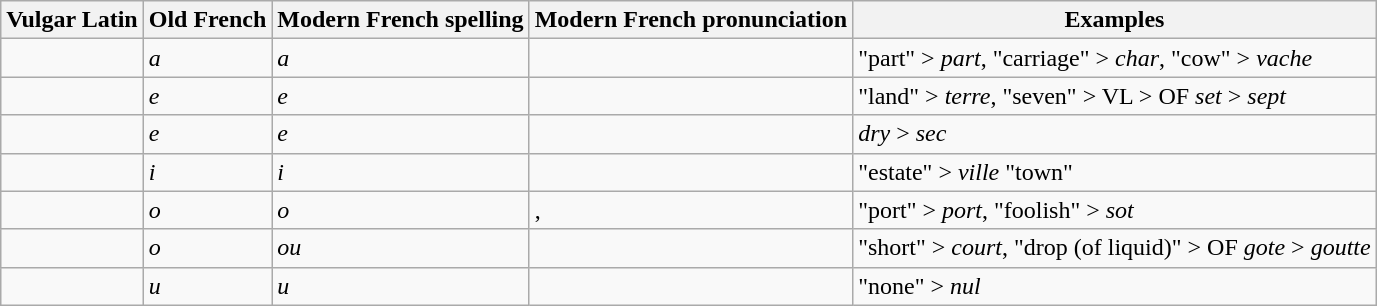<table class="wikitable">
<tr>
<th>Vulgar Latin</th>
<th>Old French</th>
<th>Modern French spelling</th>
<th>Modern French pronunciation</th>
<th>Examples</th>
</tr>
<tr>
<td></td>
<td><em>a</em></td>
<td><em>a</em></td>
<td></td>
<td> "part" > <em>part</em>,  "carriage" > <em>char</em>,  "cow" > <em>vache</em></td>
</tr>
<tr>
<td></td>
<td><em>e</em></td>
<td><em>e</em></td>
<td></td>
<td> "land" > <em>terre</em>,  "seven" > VL  > OF <em>set</em> > <em>sept</em> </td>
</tr>
<tr>
<td></td>
<td><em>e</em></td>
<td><em>e</em></td>
<td></td>
<td> <em>dry</em> > <em>sec</em></td>
</tr>
<tr>
<td></td>
<td><em>i</em></td>
<td><em>i</em></td>
<td></td>
<td> "estate" > <em>ville</em> "town"</td>
</tr>
<tr>
<td></td>
<td><em>o</em></td>
<td><em>o</em></td>
<td>, </td>
<td> "port" > <em>port</em>,  "foolish" > <em>sot</em></td>
</tr>
<tr>
<td></td>
<td><em>o</em></td>
<td><em>ou</em></td>
<td></td>
<td> "short" > <em>court</em>,  "drop (of liquid)" > OF <em>gote</em> > <em>goutte</em></td>
</tr>
<tr>
<td></td>
<td><em>u</em></td>
<td><em>u</em></td>
<td></td>
<td> "none" > <em>nul</em></td>
</tr>
</table>
